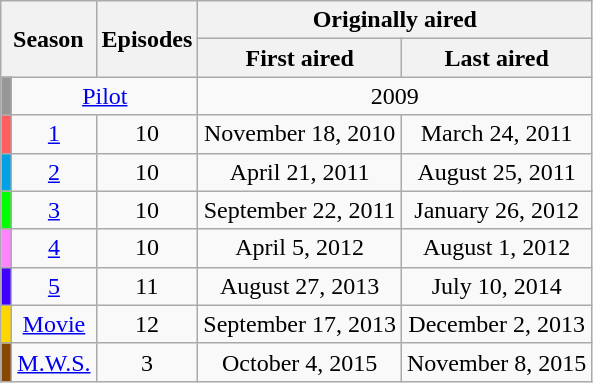<table class="wikitable plainrowheaders" style="text-align:center;">
<tr>
<th colspan="2" rowspan="2">Season</th>
<th rowspan="2">Episodes</th>
<th colspan="2">Originally aired</th>
</tr>
<tr>
<th>First aired</th>
<th>Last aired</th>
</tr>
<tr>
<td style="color:inherit;background:#979797"></td>
<td colspan=2><a href='#'>Pilot</a></td>
<td colspan="2">2009</td>
</tr>
<tr>
<td style="color:inherit;background:#FF5F5F"></td>
<td><a href='#'>1</a></td>
<td>10</td>
<td>November 18, 2010</td>
<td>March 24, 2011</td>
</tr>
<tr>
<td style="color:inherit;background:#02A0E4"></td>
<td><a href='#'>2</a></td>
<td>10</td>
<td>April 21, 2011</td>
<td>August 25, 2011</td>
</tr>
<tr>
<td style="color:inherit;background:#00FF00"></td>
<td><a href='#'>3</a></td>
<td>10</td>
<td>September 22, 2011</td>
<td>January 26, 2012</td>
</tr>
<tr>
<td style="color:inherit;background:#FF85FF"></td>
<td><a href='#'>4</a></td>
<td>10</td>
<td>April 5, 2012</td>
<td>August 1, 2012</td>
</tr>
<tr>
<td style="color:inherit;background:#4000FF"></td>
<td><a href='#'>5</a></td>
<td>11</td>
<td>August 27, 2013</td>
<td>July 10, 2014</td>
</tr>
<tr>
<td style="color:inherit;background:#FFD700"></td>
<td><a href='#'>Movie</a></td>
<td>12</td>
<td>September 17, 2013</td>
<td>December 2, 2013</td>
</tr>
<tr>
<td style="color:inherit;background:#884703"></td>
<td><a href='#'>M.W.S.</a></td>
<td>3</td>
<td>October 4, 2015</td>
<td>November 8, 2015</td>
</tr>
</table>
